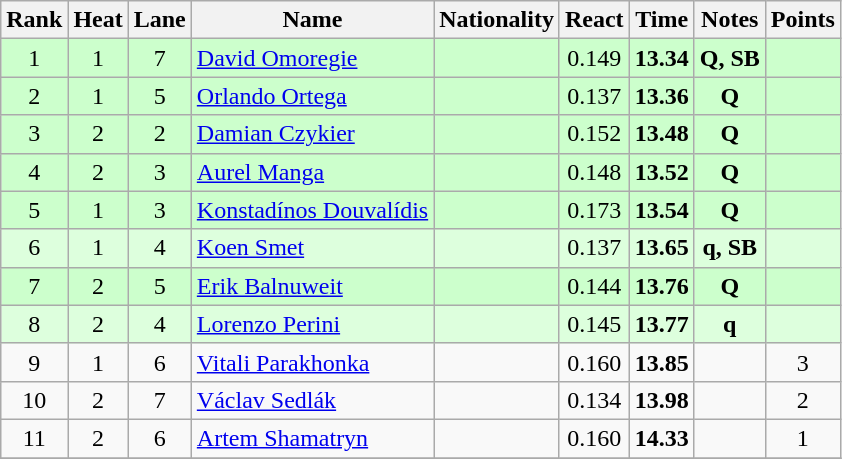<table class="wikitable sortable" style="text-align:center">
<tr>
<th>Rank</th>
<th>Heat</th>
<th>Lane</th>
<th>Name</th>
<th>Nationality</th>
<th>React</th>
<th>Time</th>
<th>Notes</th>
<th>Points</th>
</tr>
<tr style="background:#cfc;">
<td>1</td>
<td>1</td>
<td>7</td>
<td align=left><a href='#'>David Omoregie</a></td>
<td align=left></td>
<td>0.149</td>
<td><strong>13.34</strong></td>
<td><strong>Q, SB </strong></td>
<td></td>
</tr>
<tr style="background:#cfc;">
<td>2</td>
<td>1</td>
<td>5</td>
<td align=left><a href='#'>Orlando Ortega</a></td>
<td align=left></td>
<td>0.137</td>
<td><strong>13.36</strong></td>
<td><strong>Q</strong></td>
<td></td>
</tr>
<tr style="background:#cfc;">
<td>3</td>
<td>2</td>
<td>2</td>
<td align=left><a href='#'>Damian Czykier</a></td>
<td align=left></td>
<td>0.152</td>
<td><strong>13.48</strong></td>
<td><strong>Q</strong></td>
<td></td>
</tr>
<tr style="background:#cfc;">
<td>4</td>
<td>2</td>
<td>3</td>
<td align=left><a href='#'>Aurel Manga</a></td>
<td align=left></td>
<td>0.148</td>
<td><strong>13.52</strong></td>
<td><strong>Q</strong></td>
<td></td>
</tr>
<tr style="background:#cfc;">
<td>5</td>
<td>1</td>
<td>3</td>
<td align=left><a href='#'>Konstadínos Douvalídis</a></td>
<td align=left></td>
<td>0.173</td>
<td><strong>13.54</strong></td>
<td><strong>Q</strong></td>
<td></td>
</tr>
<tr style="background:#dfd;">
<td>6</td>
<td>1</td>
<td>4</td>
<td align=left><a href='#'>Koen Smet</a></td>
<td align=left></td>
<td>0.137</td>
<td><strong>13.65</strong></td>
<td><strong>q, SB </strong></td>
<td></td>
</tr>
<tr style="background:#cfc;">
<td>7</td>
<td>2</td>
<td>5</td>
<td align=left><a href='#'>Erik Balnuweit</a></td>
<td align=left></td>
<td>0.144</td>
<td><strong>13.76</strong></td>
<td><strong>Q</strong></td>
<td></td>
</tr>
<tr style="background:#dfd;">
<td>8</td>
<td>2</td>
<td>4</td>
<td align=left><a href='#'>Lorenzo Perini</a></td>
<td align=left></td>
<td>0.145</td>
<td><strong>13.77</strong></td>
<td><strong>q</strong></td>
<td></td>
</tr>
<tr>
<td>9</td>
<td>1</td>
<td>6</td>
<td align=left><a href='#'>Vitali Parakhonka</a></td>
<td align=left></td>
<td>0.160</td>
<td><strong>13.85</strong></td>
<td></td>
<td>3</td>
</tr>
<tr>
<td>10</td>
<td>2</td>
<td>7</td>
<td align=left><a href='#'>Václav Sedlák</a></td>
<td align=left></td>
<td>0.134</td>
<td><strong>13.98</strong></td>
<td></td>
<td>2</td>
</tr>
<tr>
<td>11</td>
<td>2</td>
<td>6</td>
<td align=left><a href='#'>Artem Shamatryn</a></td>
<td align=left></td>
<td>0.160</td>
<td><strong>14.33</strong></td>
<td></td>
<td>1</td>
</tr>
<tr>
</tr>
</table>
